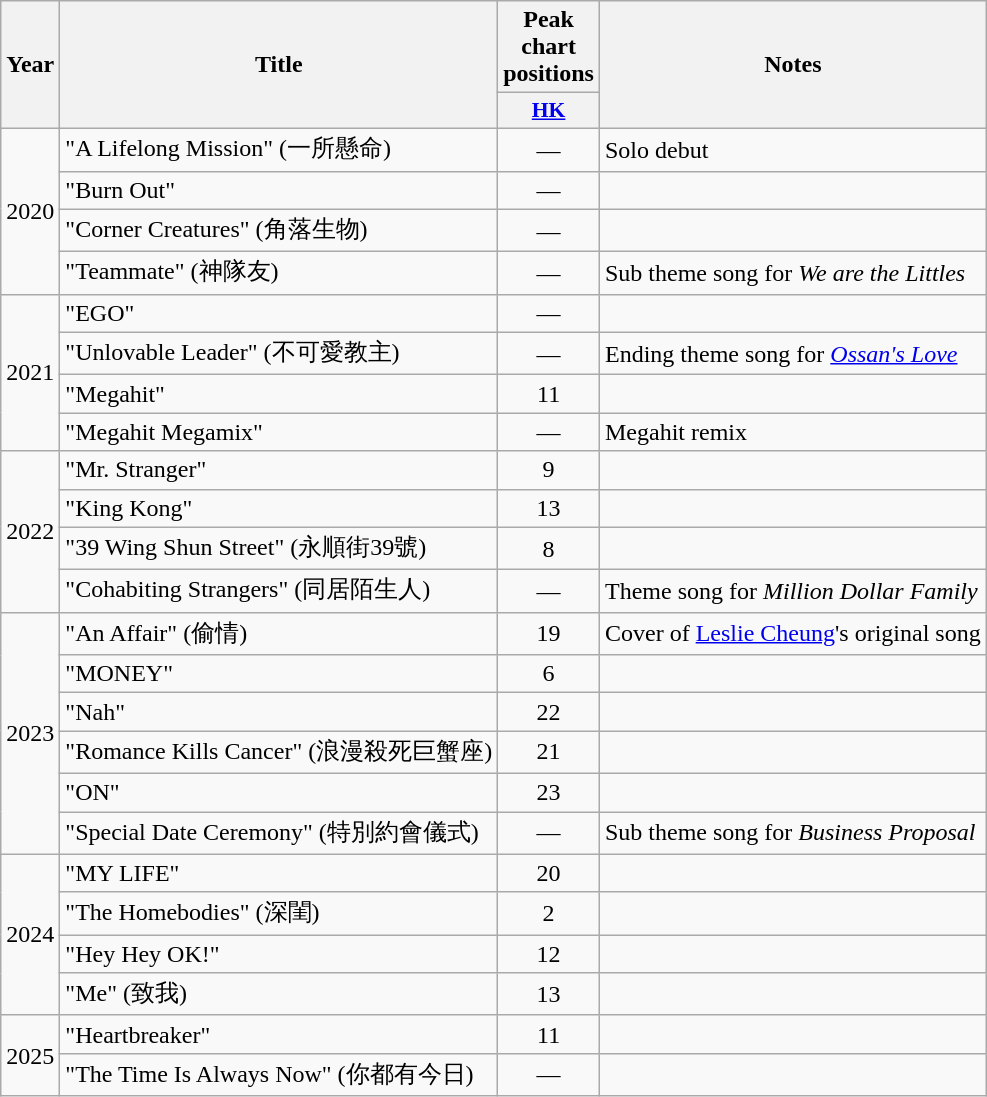<table class="wikitable plainrowheaders">
<tr>
<th rowspan="2" scope="col">Year</th>
<th rowspan="2" scope="col">Title</th>
<th>Peak chart positions</th>
<th rowspan="2" scope="col">Notes</th>
</tr>
<tr>
<th scope="col" style="width:2.5em; font-size:90%"><a href='#'>HK</a></th>
</tr>
<tr>
<td rowspan="4">2020</td>
<td>"A Lifelong Mission" (一所懸命)</td>
<td align="center">—</td>
<td>Solo debut</td>
</tr>
<tr>
<td>"Burn Out"</td>
<td align="center">—</td>
<td></td>
</tr>
<tr>
<td>"Corner Creatures" (角落生物)</td>
<td align="center">—</td>
<td></td>
</tr>
<tr>
<td>"Teammate" (神隊友)</td>
<td align="center">—</td>
<td>Sub theme song for <em>We are the Littles</em></td>
</tr>
<tr>
<td rowspan="4">2021</td>
<td>"EGO"</td>
<td align="center">—</td>
<td></td>
</tr>
<tr>
<td>"Unlovable Leader" (不可愛教主)</td>
<td align="center">—</td>
<td>Ending theme song for <em><a href='#'>Ossan's Love</a></em></td>
</tr>
<tr>
<td>"Megahit"</td>
<td align="center">11 </td>
<td></td>
</tr>
<tr>
<td>"Megahit Megamix"</td>
<td align="center">—</td>
<td>Megahit remix</td>
</tr>
<tr>
<td rowspan="4">2022</td>
<td>"Mr. Stranger"</td>
<td align="center">9 </td>
<td></td>
</tr>
<tr>
<td>"King Kong"</td>
<td align="center">13 </td>
<td></td>
</tr>
<tr>
<td>"39 Wing Shun Street" (永順街39號)</td>
<td align="center">8 </td>
<td></td>
</tr>
<tr>
<td>"Cohabiting Strangers" (同居陌生人)</td>
<td align="center">—</td>
<td>Theme song for <em>Million Dollar Family</em></td>
</tr>
<tr>
<td rowspan="6">2023</td>
<td>"An Affair" (偷情)</td>
<td align="center">19 </td>
<td>Cover of <a href='#'>Leslie Cheung</a>'s original song</td>
</tr>
<tr>
<td>"MONEY"</td>
<td align="center">6 </td>
<td></td>
</tr>
<tr>
<td>"Nah"</td>
<td align="center">22 </td>
<td></td>
</tr>
<tr>
<td>"Romance Kills Cancer" (浪漫殺死巨蟹座)</td>
<td align="center">21 </td>
<td></td>
</tr>
<tr>
<td>"ON"</td>
<td align="center">23 </td>
<td></td>
</tr>
<tr>
<td>"Special Date Ceremony" (特別約會儀式)</td>
<td align="center">—</td>
<td>Sub theme song for <em>Business Proposal</em></td>
</tr>
<tr>
<td rowspan="4">2024</td>
<td>"MY LIFE"</td>
<td align="center">20 </td>
<td></td>
</tr>
<tr>
<td>"The Homebodies" (深閨)</td>
<td align="center">2 </td>
<td></td>
</tr>
<tr>
<td>"Hey Hey OK!"</td>
<td align="center">12 </td>
<td></td>
</tr>
<tr>
<td>"Me" (致我)</td>
<td align="center">13 </td>
<td></td>
</tr>
<tr>
<td rowspan="2">2025</td>
<td>"Heartbreaker"</td>
<td align="center">11 </td>
<td></td>
</tr>
<tr>
<td>"The Time Is Always Now" (你都有今日)</td>
<td align="center">—</td>
<td></td>
</tr>
</table>
